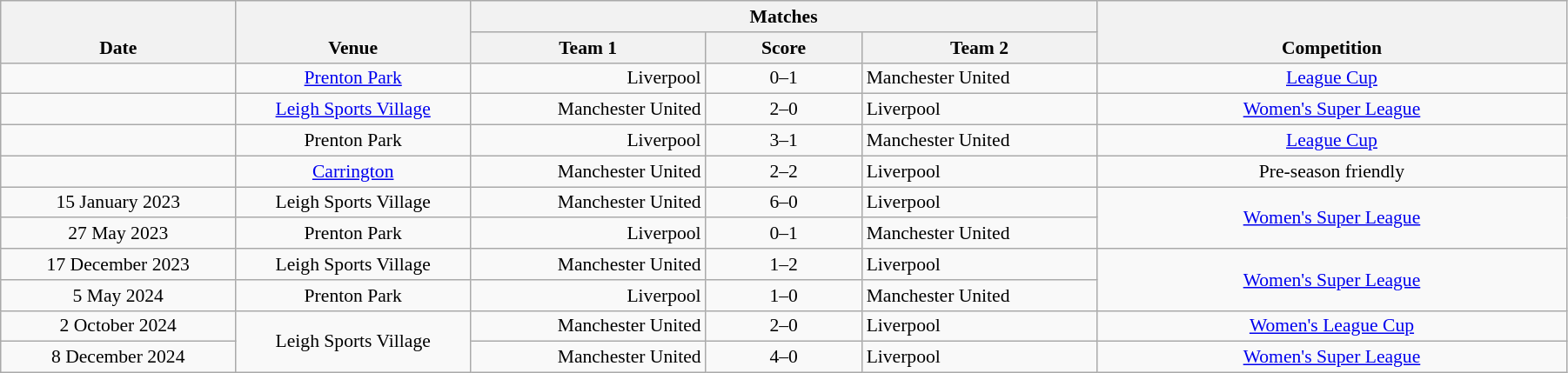<table class="wikitable" style="font-size:90%;width:95%;text-align:center">
<tr>
<th rowspan="2" valign="bottom" width="15%">Date</th>
<th rowspan="2" valign="bottom" width="15%">Venue</th>
<th colspan="3" width="40%">Matches</th>
<th rowspan="2" valign="bottom" width="30%">Competition</th>
</tr>
<tr>
<th width="15%">Team 1</th>
<th width="10%">Score</th>
<th width="15%">Team 2</th>
</tr>
<tr>
<td></td>
<td><a href='#'>Prenton Park</a></td>
<td align="right">Liverpool</td>
<td align="center">0–1</td>
<td align="left">Manchester United</td>
<td><a href='#'>League Cup</a></td>
</tr>
<tr>
<td></td>
<td><a href='#'>Leigh Sports Village</a></td>
<td align="right">Manchester United</td>
<td align="center">2–0</td>
<td align="left">Liverpool</td>
<td><a href='#'>Women's Super League</a></td>
</tr>
<tr>
<td></td>
<td>Prenton Park</td>
<td align="right">Liverpool</td>
<td align="center">3–1</td>
<td align="left">Manchester United</td>
<td><a href='#'>League Cup</a></td>
</tr>
<tr>
<td></td>
<td><a href='#'>Carrington</a></td>
<td align="right">Manchester United</td>
<td align="center">2–2</td>
<td align="left">Liverpool</td>
<td>Pre-season friendly</td>
</tr>
<tr>
<td>15 January 2023</td>
<td>Leigh Sports Village</td>
<td align=right>Manchester United</td>
<td align=center>6–0</td>
<td align=left>Liverpool</td>
<td rowspan=2><a href='#'>Women's Super League</a></td>
</tr>
<tr>
<td>27 May 2023</td>
<td>Prenton Park</td>
<td align=right>Liverpool</td>
<td align=center>0–1</td>
<td align=left>Manchester United</td>
</tr>
<tr>
<td>17 December 2023</td>
<td>Leigh Sports Village</td>
<td align=right>Manchester United</td>
<td align=center>1–2</td>
<td align=left>Liverpool</td>
<td rowspan=2><a href='#'>Women's Super League</a></td>
</tr>
<tr>
<td>5 May 2024</td>
<td>Prenton Park</td>
<td align=right>Liverpool</td>
<td align=center>1–0</td>
<td align=left>Manchester United</td>
</tr>
<tr>
<td>2 October 2024</td>
<td rowspan=2>Leigh Sports Village</td>
<td align=right>Manchester United</td>
<td align=center>2–0</td>
<td align=left>Liverpool</td>
<td><a href='#'>Women's League Cup</a></td>
</tr>
<tr>
<td>8 December 2024</td>
<td align=right>Manchester United</td>
<td align=center>4–0</td>
<td align=left>Liverpool</td>
<td><a href='#'>Women's Super League</a></td>
</tr>
</table>
